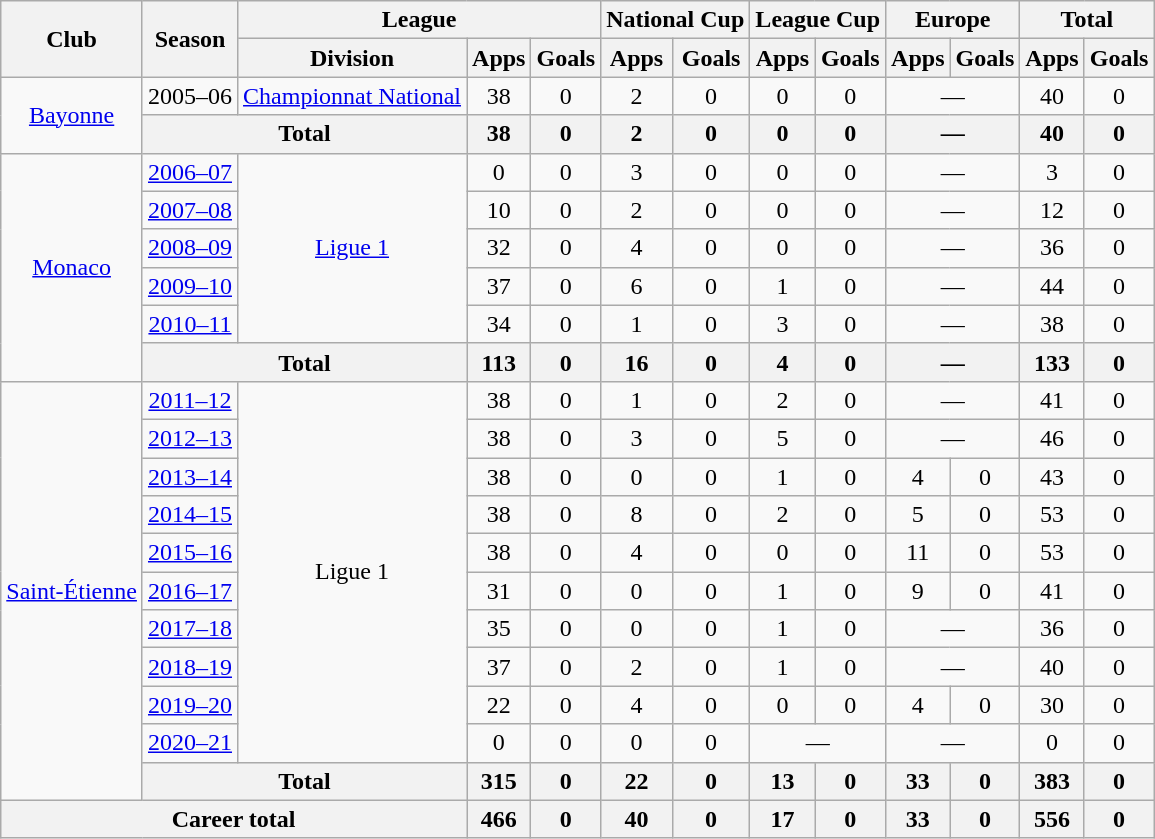<table class="wikitable" style="text-align: center;">
<tr>
<th rowspan=2>Club</th>
<th rowspan=2>Season</th>
<th colspan=3>League</th>
<th colspan=2>National Cup</th>
<th colspan=2>League Cup</th>
<th colspan=2>Europe</th>
<th colspan=2>Total</th>
</tr>
<tr>
<th>Division</th>
<th>Apps</th>
<th>Goals</th>
<th>Apps</th>
<th>Goals</th>
<th>Apps</th>
<th>Goals</th>
<th>Apps</th>
<th>Goals</th>
<th>Apps</th>
<th>Goals</th>
</tr>
<tr>
<td rowspan=2><a href='#'>Bayonne</a></td>
<td>2005–06</td>
<td><a href='#'>Championnat National</a></td>
<td>38</td>
<td>0</td>
<td>2</td>
<td>0</td>
<td>0</td>
<td>0</td>
<td colspan="2">—</td>
<td>40</td>
<td>0</td>
</tr>
<tr>
<th colspan=2>Total</th>
<th>38</th>
<th>0</th>
<th>2</th>
<th>0</th>
<th>0</th>
<th>0</th>
<th colspan="2">—</th>
<th>40</th>
<th>0</th>
</tr>
<tr>
<td rowspan=6><a href='#'>Monaco</a></td>
<td><a href='#'>2006–07</a></td>
<td rowspan=5><a href='#'>Ligue 1</a></td>
<td>0</td>
<td>0</td>
<td>3</td>
<td>0</td>
<td>0</td>
<td>0</td>
<td colspan="2">—</td>
<td>3</td>
<td>0</td>
</tr>
<tr>
<td><a href='#'>2007–08</a></td>
<td>10</td>
<td>0</td>
<td>2</td>
<td>0</td>
<td>0</td>
<td>0</td>
<td colspan="2">—</td>
<td>12</td>
<td>0</td>
</tr>
<tr>
<td><a href='#'>2008–09</a></td>
<td>32</td>
<td>0</td>
<td>4</td>
<td>0</td>
<td>0</td>
<td>0</td>
<td colspan="2">—</td>
<td>36</td>
<td>0</td>
</tr>
<tr>
<td><a href='#'>2009–10</a></td>
<td>37</td>
<td>0</td>
<td>6</td>
<td>0</td>
<td>1</td>
<td>0</td>
<td colspan="2">—</td>
<td>44</td>
<td>0</td>
</tr>
<tr>
<td><a href='#'>2010–11</a></td>
<td>34</td>
<td>0</td>
<td>1</td>
<td>0</td>
<td>3</td>
<td>0</td>
<td colspan="2">—</td>
<td>38</td>
<td>0</td>
</tr>
<tr>
<th colspan=2>Total</th>
<th>113</th>
<th>0</th>
<th>16</th>
<th>0</th>
<th>4</th>
<th>0</th>
<th colspan="2">—</th>
<th>133</th>
<th>0</th>
</tr>
<tr>
<td rowspan=11><a href='#'>Saint-Étienne</a></td>
<td><a href='#'>2011–12</a></td>
<td rowspan=10>Ligue 1</td>
<td>38</td>
<td>0</td>
<td>1</td>
<td>0</td>
<td>2</td>
<td>0</td>
<td colspan="2">—</td>
<td>41</td>
<td>0</td>
</tr>
<tr>
<td><a href='#'>2012–13</a></td>
<td>38</td>
<td>0</td>
<td>3</td>
<td>0</td>
<td>5</td>
<td>0</td>
<td colspan="2">—</td>
<td>46</td>
<td>0</td>
</tr>
<tr>
<td><a href='#'>2013–14</a></td>
<td>38</td>
<td>0</td>
<td>0</td>
<td>0</td>
<td>1</td>
<td>0</td>
<td>4</td>
<td>0</td>
<td>43</td>
<td>0</td>
</tr>
<tr>
<td><a href='#'>2014–15</a></td>
<td>38</td>
<td>0</td>
<td>8</td>
<td>0</td>
<td>2</td>
<td>0</td>
<td>5</td>
<td>0</td>
<td>53</td>
<td>0</td>
</tr>
<tr>
<td><a href='#'>2015–16</a></td>
<td>38</td>
<td>0</td>
<td>4</td>
<td>0</td>
<td>0</td>
<td>0</td>
<td>11</td>
<td>0</td>
<td>53</td>
<td>0</td>
</tr>
<tr>
<td><a href='#'>2016–17</a></td>
<td>31</td>
<td>0</td>
<td>0</td>
<td>0</td>
<td>1</td>
<td>0</td>
<td>9</td>
<td>0</td>
<td>41</td>
<td>0</td>
</tr>
<tr>
<td><a href='#'>2017–18</a></td>
<td>35</td>
<td>0</td>
<td>0</td>
<td>0</td>
<td>1</td>
<td>0</td>
<td colspan="2">—</td>
<td>36</td>
<td>0</td>
</tr>
<tr>
<td><a href='#'>2018–19</a></td>
<td>37</td>
<td>0</td>
<td>2</td>
<td>0</td>
<td>1</td>
<td>0</td>
<td colspan="2">—</td>
<td>40</td>
<td>0</td>
</tr>
<tr>
<td><a href='#'>2019–20</a></td>
<td>22</td>
<td>0</td>
<td>4</td>
<td>0</td>
<td>0</td>
<td>0</td>
<td>4</td>
<td>0</td>
<td>30</td>
<td>0</td>
</tr>
<tr>
<td><a href='#'>2020–21</a></td>
<td>0</td>
<td>0</td>
<td>0</td>
<td>0</td>
<td colspan="2">—</td>
<td colspan="2">—</td>
<td>0</td>
<td>0</td>
</tr>
<tr>
<th colspan=2>Total</th>
<th>315</th>
<th>0</th>
<th>22</th>
<th>0</th>
<th>13</th>
<th>0</th>
<th>33</th>
<th>0</th>
<th>383</th>
<th>0</th>
</tr>
<tr>
<th colspan=3>Career total</th>
<th>466</th>
<th>0</th>
<th>40</th>
<th>0</th>
<th>17</th>
<th>0</th>
<th>33</th>
<th>0</th>
<th>556</th>
<th>0</th>
</tr>
</table>
